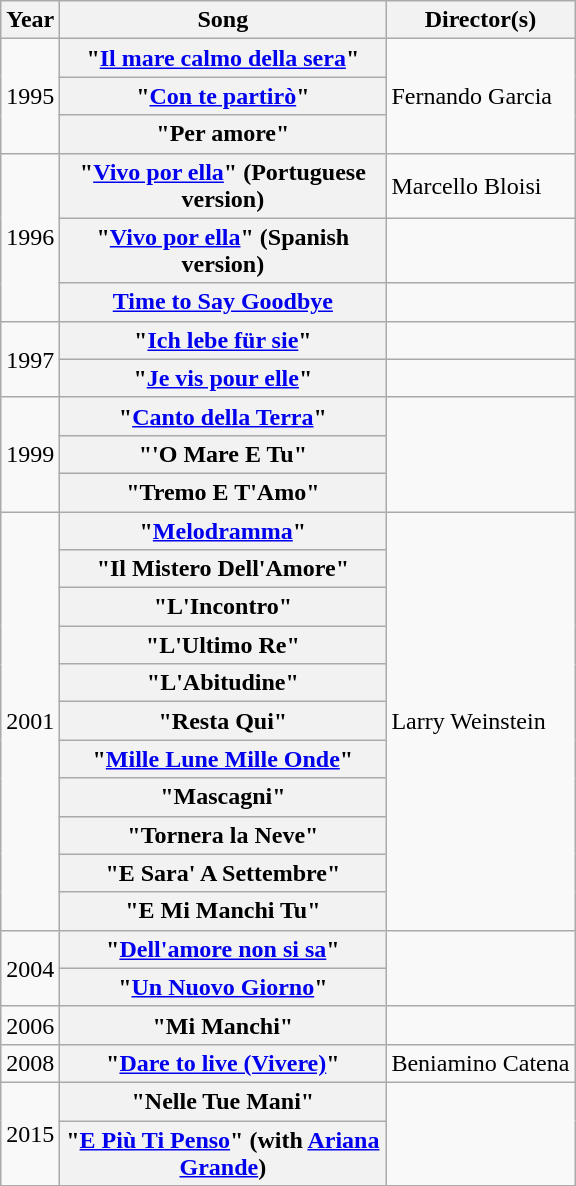<table class="wikitable plainrowheaders">
<tr>
<th>Year</th>
<th width="210">Song</th>
<th>Director(s)</th>
</tr>
<tr>
<td rowspan=3>1995</td>
<th scope="row">"<a href='#'>Il mare calmo della sera</a>"</th>
<td rowspan=3>Fernando Garcia</td>
</tr>
<tr>
<th scope="row">"<a href='#'>Con te partirò</a>"</th>
</tr>
<tr>
<th scope="row">"Per amore"</th>
</tr>
<tr>
<td rowspan=3>1996</td>
<th scope="row">"<a href='#'>Vivo por ella</a>" (Portuguese version)</th>
<td>Marcello Bloisi</td>
</tr>
<tr>
<th scope="row">"<a href='#'>Vivo por ella</a>" (Spanish version)</th>
<td></td>
</tr>
<tr>
<th scope="row"><a href='#'>Time to Say Goodbye</a></th>
<td></td>
</tr>
<tr>
<td rowspan=2>1997</td>
<th scope="row">"<a href='#'>Ich lebe für sie</a>"</th>
<td></td>
</tr>
<tr>
<th scope="row">"<a href='#'>Je vis pour elle</a>"</th>
<td></td>
</tr>
<tr>
<td rowspan=3>1999</td>
<th scope="row">"<a href='#'>Canto della Terra</a>"</th>
<td rowspan=3></td>
</tr>
<tr>
<th scope="row">"'O Mare E Tu"</th>
</tr>
<tr>
<th scope="row">"Tremo E T'Amo"</th>
</tr>
<tr>
<td rowspan=11>2001</td>
<th scope="row">"<a href='#'>Melodramma</a>"</th>
<td rowspan=11>Larry Weinstein</td>
</tr>
<tr>
<th scope="row">"Il Mistero Dell'Amore"</th>
</tr>
<tr>
<th scope="row">"L'Incontro"</th>
</tr>
<tr>
<th scope="row">"L'Ultimo Re"</th>
</tr>
<tr>
<th scope="row">"L'Abitudine"</th>
</tr>
<tr>
<th scope="row">"Resta Qui"</th>
</tr>
<tr>
<th scope="row">"<a href='#'>Mille Lune Mille Onde</a>"</th>
</tr>
<tr>
<th scope="row">"Mascagni"</th>
</tr>
<tr>
<th scope="row">"Tornera la Neve"</th>
</tr>
<tr>
<th scope="row">"E Sara' A Settembre"</th>
</tr>
<tr>
<th scope="row">"E Mi Manchi Tu"</th>
</tr>
<tr>
<td rowspan=2>2004</td>
<th scope="row">"<a href='#'>Dell'amore non si sa</a>"</th>
<td rowspan=2></td>
</tr>
<tr>
<th scope="row">"<a href='#'>Un Nuovo Giorno</a>"</th>
</tr>
<tr>
<td>2006</td>
<th scope="row">"Mi Manchi"</th>
<td></td>
</tr>
<tr>
<td>2008</td>
<th scope="row">"<a href='#'>Dare to live (Vivere)</a>"</th>
<td>Beniamino Catena</td>
</tr>
<tr>
<td rowspan=2>2015</td>
<th scope="row">"Nelle Tue Mani"</th>
<td rowspan=2></td>
</tr>
<tr>
<th scope="row">"<a href='#'>E Più Ti Penso</a>" (with <a href='#'>Ariana Grande</a>)</th>
</tr>
<tr>
</tr>
</table>
